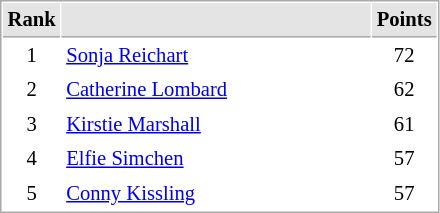<table cellspacing="1" cellpadding="3" style="border:1px solid #AAAAAA;font-size:86%">
<tr bgcolor="#E4E4E4">
<th style="border-bottom:1px solid #AAAAAA" width=10>Rank</th>
<th style="border-bottom:1px solid #AAAAAA" width=200></th>
<th style="border-bottom:1px solid #AAAAAA" width=20>Points</th>
</tr>
<tr>
<td align="center">1</td>
<td> <a href='#'>Sonja Reichart</a></td>
<td align=center>72</td>
</tr>
<tr>
<td align="center">2</td>
<td> <a href='#'>Catherine Lombard</a></td>
<td align=center>62</td>
</tr>
<tr>
<td align="center">3</td>
<td> <a href='#'>Kirstie Marshall</a></td>
<td align=center>61</td>
</tr>
<tr>
<td align="center">4</td>
<td> <a href='#'>Elfie Simchen</a></td>
<td align=center>57</td>
</tr>
<tr>
<td align="center">5</td>
<td> <a href='#'>Conny Kissling</a></td>
<td align=center>57</td>
</tr>
</table>
